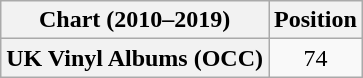<table class="wikitable plainrowheaders" style="text-align:center">
<tr>
<th scope="col">Chart (2010–2019)</th>
<th scope="col">Position</th>
</tr>
<tr>
<th scope="row">UK Vinyl Albums (OCC)</th>
<td align="center">74</td>
</tr>
</table>
